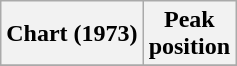<table class="wikitable sortable">
<tr>
<th align="center">Chart (1973)</th>
<th align="center">Peak<br>position</th>
</tr>
<tr>
</tr>
</table>
